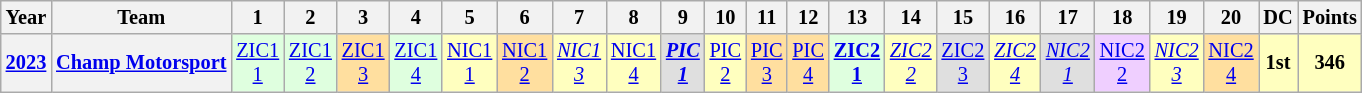<table class="wikitable" style="text-align:center; font-size:85%">
<tr>
<th>Year</th>
<th>Team</th>
<th>1</th>
<th>2</th>
<th>3</th>
<th>4</th>
<th>5</th>
<th>6</th>
<th>7</th>
<th>8</th>
<th>9</th>
<th>10</th>
<th>11</th>
<th>12</th>
<th>13</th>
<th>14</th>
<th>15</th>
<th>16</th>
<th>17</th>
<th>18</th>
<th>19</th>
<th>20</th>
<th>DC</th>
<th>Points</th>
</tr>
<tr>
<th><a href='#'>2023</a></th>
<th nowrap><a href='#'>Champ Motorsport</a></th>
<td style="background:#dfffdf;"><a href='#'>ZIC1<br>1</a><br></td>
<td style="background:#dfffdf;"><a href='#'>ZIC1<br>2</a><br></td>
<td style="background:#ffdf9f;"><a href='#'>ZIC1<br>3</a><br></td>
<td style="background:#dfffdf;"><a href='#'>ZIC1<br>4</a><br></td>
<td style="background:#ffffbf;"><a href='#'>NIC1<br>1</a><br></td>
<td style="background:#ffdf9f;"><a href='#'>NIC1<br>2</a><br></td>
<td style="background:#ffffbf;"><em><a href='#'>NIC1<br>3</a></em><br></td>
<td style="background:#ffffbf;"><a href='#'>NIC1<br>4</a><br></td>
<td style="background:#dfdfdf;"><strong><em><a href='#'>PIC<br>1</a></em></strong><br></td>
<td style="background:#ffffbf;"><a href='#'>PIC<br>2</a><br></td>
<td style="background:#ffdf9f;"><a href='#'>PIC<br>3</a><br></td>
<td style="background:#ffdf9f;"><a href='#'>PIC<br>4</a><br></td>
<td style="background:#dfffdf;"><strong><a href='#'>ZIC2<br>1</a></strong><br></td>
<td style="background:#ffffbf;"><em><a href='#'>ZIC2<br>2</a></em><br></td>
<td style="background:#dfdfdf;"><a href='#'>ZIC2<br>3</a><br></td>
<td style="background:#ffffbf;"><em><a href='#'>ZIC2<br>4</a></em><br></td>
<td style="background:#dfdfdf;"><em><a href='#'>NIC2<br>1</a></em><br></td>
<td style="background:#efcfff;"><a href='#'>NIC2<br>2</a><br></td>
<td style="background:#ffffbf;"><em><a href='#'>NIC2<br>3</a></em><br></td>
<td style="background:#ffdf9f;"><a href='#'>NIC2<br>4</a><br></td>
<th style="background:#ffffbf;">1st</th>
<th style="background:#ffffbf;">346</th>
</tr>
</table>
